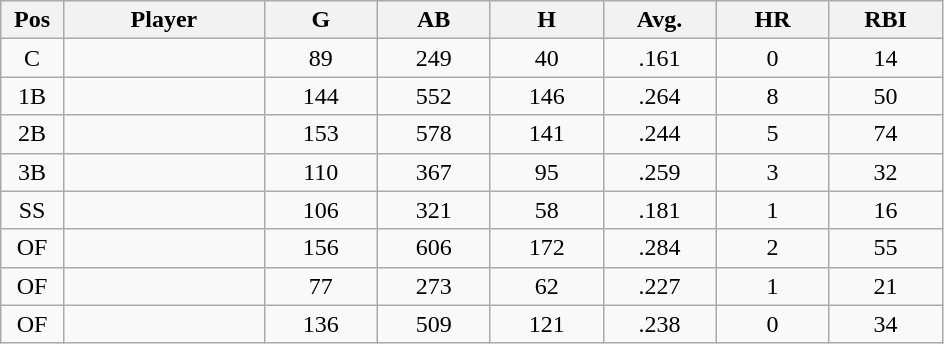<table class="wikitable sortable">
<tr>
<th bgcolor="#DDDDFF" width="5%">Pos</th>
<th bgcolor="#DDDDFF" width="16%">Player</th>
<th bgcolor="#DDDDFF" width="9%">G</th>
<th bgcolor="#DDDDFF" width="9%">AB</th>
<th bgcolor="#DDDDFF" width="9%">H</th>
<th bgcolor="#DDDDFF" width="9%">Avg.</th>
<th bgcolor="#DDDDFF" width="9%">HR</th>
<th bgcolor="#DDDDFF" width="9%">RBI</th>
</tr>
<tr align="center">
<td>C</td>
<td></td>
<td>89</td>
<td>249</td>
<td>40</td>
<td>.161</td>
<td>0</td>
<td>14</td>
</tr>
<tr align="center">
<td>1B</td>
<td></td>
<td>144</td>
<td>552</td>
<td>146</td>
<td>.264</td>
<td>8</td>
<td>50</td>
</tr>
<tr align="center">
<td>2B</td>
<td></td>
<td>153</td>
<td>578</td>
<td>141</td>
<td>.244</td>
<td>5</td>
<td>74</td>
</tr>
<tr align="center">
<td>3B</td>
<td></td>
<td>110</td>
<td>367</td>
<td>95</td>
<td>.259</td>
<td>3</td>
<td>32</td>
</tr>
<tr align="center">
<td>SS</td>
<td></td>
<td>106</td>
<td>321</td>
<td>58</td>
<td>.181</td>
<td>1</td>
<td>16</td>
</tr>
<tr align="center">
<td>OF</td>
<td></td>
<td>156</td>
<td>606</td>
<td>172</td>
<td>.284</td>
<td>2</td>
<td>55</td>
</tr>
<tr align="center">
<td>OF</td>
<td></td>
<td>77</td>
<td>273</td>
<td>62</td>
<td>.227</td>
<td>1</td>
<td>21</td>
</tr>
<tr align="center">
<td>OF</td>
<td></td>
<td>136</td>
<td>509</td>
<td>121</td>
<td>.238</td>
<td>0</td>
<td>34</td>
</tr>
</table>
